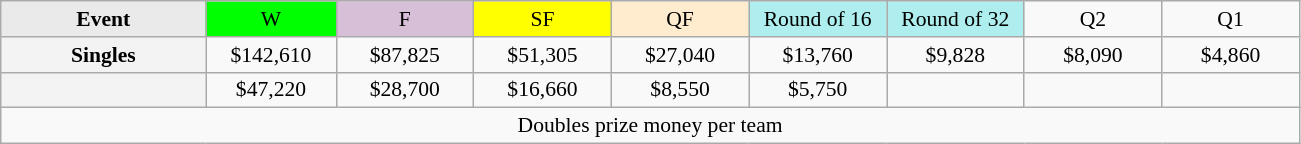<table class=wikitable style=font-size:90%;text-align:center>
<tr>
<td style="width:130px; background:#eaeaea;"><strong>Event</strong></td>
<td style="width:80px; background:lime;">W</td>
<td style="width:85px; background:thistle;">F</td>
<td style="width:85px; background:#ff0;">SF</td>
<td style="width:85px; background:#ffebcd;">QF</td>
<td style="width:85px; background:#afeeee;">Round of 16</td>
<td style="width:85px; background:#afeeee;">Round of 32</td>
<td style="width:85px;">Q2</td>
<td style="width:85px;">Q1</td>
</tr>
<tr>
<td style="background:#f3f3f3;"><strong>Singles</strong></td>
<td>$142,610</td>
<td>$87,825</td>
<td>$51,305</td>
<td>$27,040</td>
<td>$13,760</td>
<td>$9,828</td>
<td>$8,090</td>
<td>$4,860</td>
</tr>
<tr>
<td style="background:#f3f3f3;"><strong></strong></td>
<td>$47,220</td>
<td>$28,700</td>
<td>$16,660</td>
<td>$8,550</td>
<td>$5,750</td>
<td></td>
<td></td>
<td></td>
</tr>
<tr>
<td colspan=10>Doubles prize money per team</td>
</tr>
</table>
